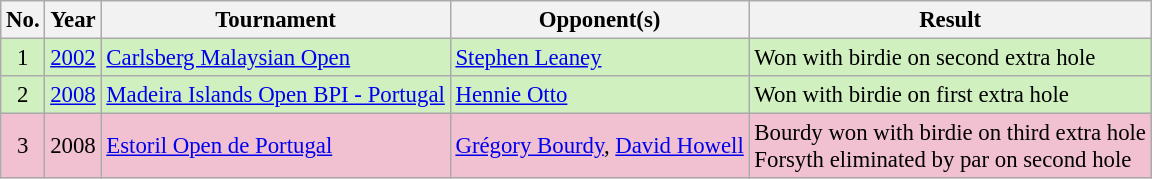<table class="wikitable" style="font-size:95%;">
<tr>
<th>No.</th>
<th>Year</th>
<th>Tournament</th>
<th>Opponent(s)</th>
<th>Result</th>
</tr>
<tr style="background:#D0F0C0;">
<td align=center>1</td>
<td><a href='#'>2002</a></td>
<td><a href='#'>Carlsberg Malaysian Open</a></td>
<td> <a href='#'>Stephen Leaney</a></td>
<td>Won with birdie on second extra hole</td>
</tr>
<tr style="background:#D0F0C0;">
<td align=center>2</td>
<td><a href='#'>2008</a></td>
<td><a href='#'>Madeira Islands Open BPI - Portugal</a></td>
<td> <a href='#'>Hennie Otto</a></td>
<td>Won with birdie on first extra hole</td>
</tr>
<tr style="background:#F2C1D1;">
<td align=center>3</td>
<td>2008</td>
<td><a href='#'>Estoril Open de Portugal</a></td>
<td> <a href='#'>Grégory Bourdy</a>,  <a href='#'>David Howell</a></td>
<td>Bourdy won with birdie on third extra hole<br>Forsyth eliminated by par on second hole</td>
</tr>
</table>
